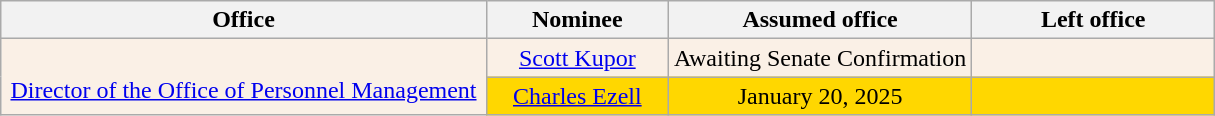<table class="wikitable sortable" style="text-align:center">
<tr>
<th style="width:40%;">Office</th>
<th style="width:15%;">Nominee</th>
<th style="width:25%;" data-sort-="" type="date">Assumed office</th>
<th style="width:20%;" data-sort-="" type="date">Left office</th>
</tr>
<tr style="background:linen">
<td rowspan="2"><br><a href='#'>Director of the Office of Personnel Management</a></td>
<td><a href='#'>Scott Kupor</a></td>
<td>Awaiting Senate Confirmation</td>
<td></td>
</tr>
<tr style="background:gold">
<td><a href='#'>Charles Ezell</a></td>
<td>January 20, 2025</td>
<td></td>
</tr>
</table>
